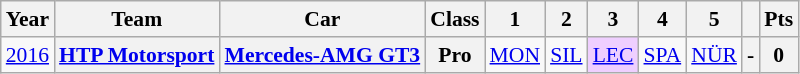<table class="wikitable" border="1" style="text-align:center; font-size:90%;">
<tr>
<th>Year</th>
<th>Team</th>
<th>Car</th>
<th>Class</th>
<th>1</th>
<th>2</th>
<th>3</th>
<th>4</th>
<th>5</th>
<th></th>
<th>Pts</th>
</tr>
<tr>
<td><a href='#'>2016</a></td>
<th><a href='#'>HTP Motorsport</a></th>
<th><a href='#'>Mercedes-AMG GT3</a></th>
<th>Pro</th>
<td><a href='#'>MON</a></td>
<td><a href='#'>SIL</a></td>
<td style="background:#EFCFFF;"><a href='#'>LEC</a><br></td>
<td><a href='#'>SPA</a></td>
<td><a href='#'>NÜR</a></td>
<th>-</th>
<th>0</th>
</tr>
</table>
